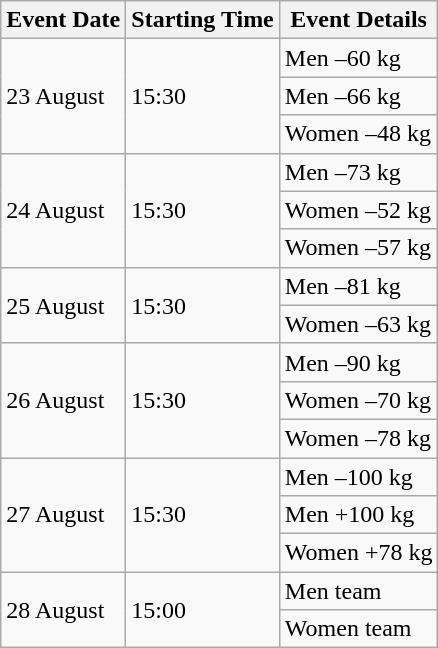<table class="wikitable">
<tr>
<th>Event Date</th>
<th>Starting Time</th>
<th>Event Details</th>
</tr>
<tr>
<td rowspan=3>23 August</td>
<td rowspan=3>15:30</td>
<td>Men –60 kg</td>
</tr>
<tr>
<td>Men –66 kg</td>
</tr>
<tr>
<td>Women –48 kg</td>
</tr>
<tr>
<td rowspan=3>24 August</td>
<td rowspan=3>15:30</td>
<td>Men –73 kg</td>
</tr>
<tr>
<td>Women –52 kg</td>
</tr>
<tr>
<td>Women –57 kg</td>
</tr>
<tr>
<td rowspan=2>25 August</td>
<td rowspan=2>15:30</td>
<td>Men –81 kg</td>
</tr>
<tr>
<td>Women –63 kg</td>
</tr>
<tr>
<td rowspan=3>26 August</td>
<td rowspan=3>15:30</td>
<td>Men –90 kg</td>
</tr>
<tr>
<td>Women –70 kg</td>
</tr>
<tr>
<td>Women –78 kg</td>
</tr>
<tr>
<td rowspan=3>27 August</td>
<td rowspan=3>15:30</td>
<td>Men –100 kg</td>
</tr>
<tr>
<td>Men +100 kg</td>
</tr>
<tr>
<td>Women +78 kg</td>
</tr>
<tr>
<td rowspan=2>28 August</td>
<td rowspan=2>15:00</td>
<td>Men team</td>
</tr>
<tr>
<td>Women team</td>
</tr>
</table>
